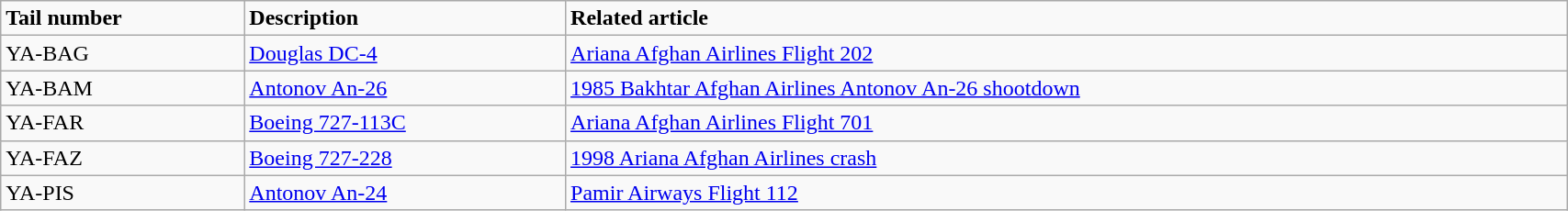<table class="wikitable" width="90%">
<tr>
<td><strong>Tail number</strong></td>
<td><strong>Description</strong></td>
<td><strong>Related article</strong></td>
</tr>
<tr>
<td>YA-BAG</td>
<td><a href='#'>Douglas DC-4</a></td>
<td><a href='#'>Ariana Afghan Airlines Flight 202</a></td>
</tr>
<tr>
<td>YA-BAM</td>
<td><a href='#'>Antonov An-26</a></td>
<td><a href='#'>1985 Bakhtar Afghan Airlines Antonov An-26 shootdown</a></td>
</tr>
<tr>
<td>YA-FAR</td>
<td><a href='#'>Boeing 727-113C</a></td>
<td><a href='#'>Ariana Afghan Airlines Flight 701</a></td>
</tr>
<tr>
<td>YA-FAZ</td>
<td><a href='#'>Boeing 727-228</a></td>
<td><a href='#'>1998 Ariana Afghan Airlines crash</a></td>
</tr>
<tr>
<td>YA-PIS</td>
<td><a href='#'>Antonov An-24</a></td>
<td><a href='#'>Pamir Airways Flight 112</a></td>
</tr>
</table>
